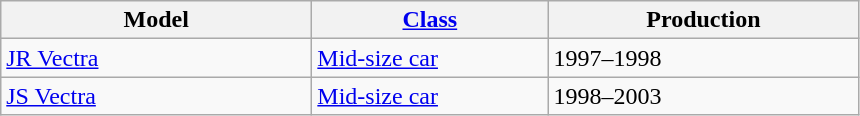<table class="wikitable">
<tr>
<th style="width:200px;">Model</th>
<th style="width:150px;"><a href='#'>Class</a></th>
<th style="width:200px;">Production</th>
</tr>
<tr>
<td valign="top"><a href='#'>JR Vectra</a></td>
<td valign="top"><a href='#'>Mid-size car</a></td>
<td valign="top">1997–1998</td>
</tr>
<tr>
<td valign="top"><a href='#'>JS Vectra</a></td>
<td valign="top"><a href='#'>Mid-size car</a></td>
<td valign="top">1998–2003</td>
</tr>
</table>
